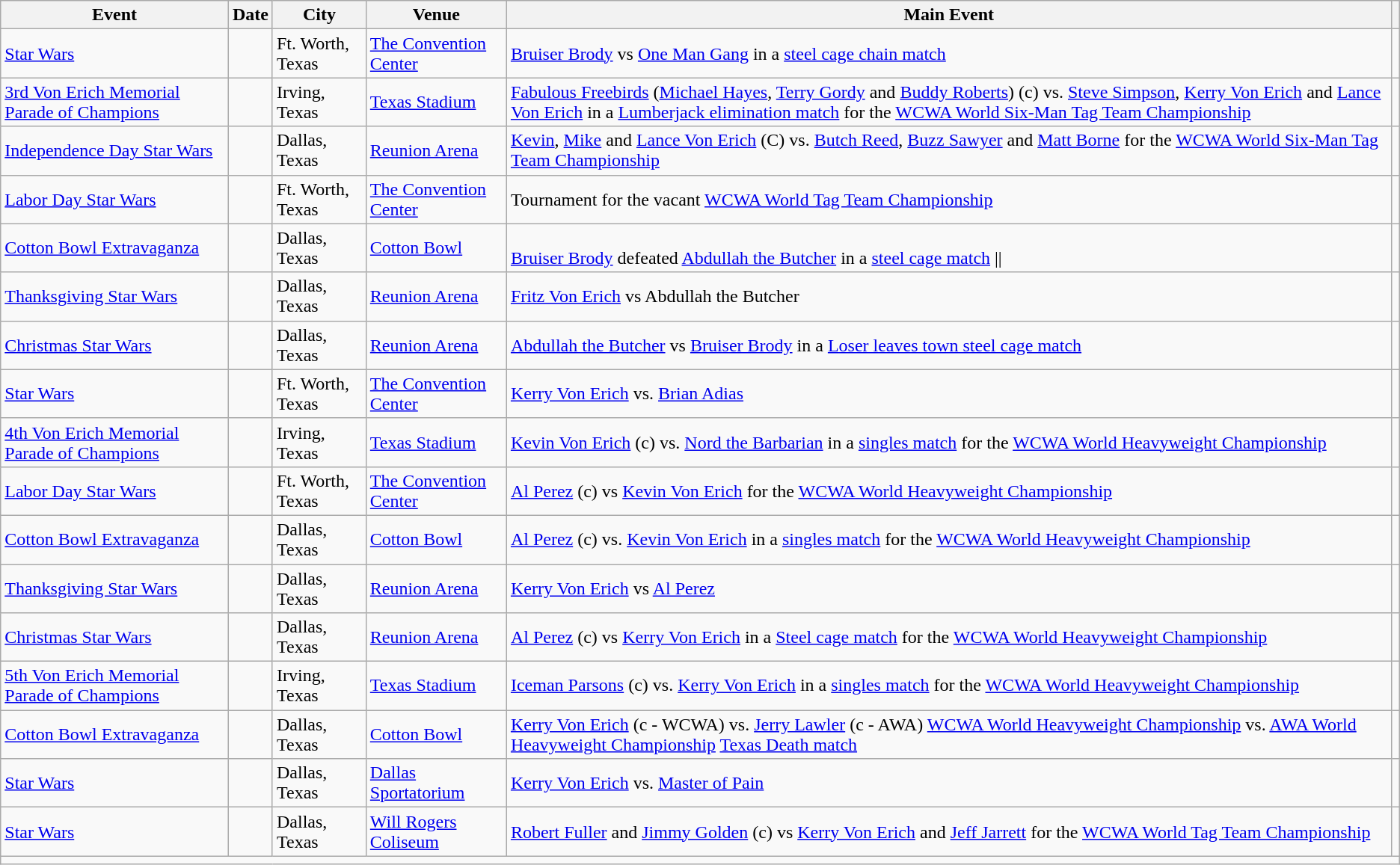<table class="wikitable" align="center">
<tr>
<th scope="col">Event</th>
<th scope="col">Date</th>
<th scope="col">City</th>
<th scope="col">Venue</th>
<th scope="col">Main Event</th>
<th class="unsortable" scope="col"></th>
</tr>
<tr>
<td><a href='#'>Star Wars</a></td>
<td></td>
<td>Ft. Worth, Texas</td>
<td><a href='#'>The Convention Center</a></td>
<td><a href='#'>Bruiser Brody</a> vs <a href='#'>One Man Gang</a> in a <a href='#'>steel cage chain match</a></td>
<td></td>
</tr>
<tr>
<td><a href='#'>3rd Von Erich Memorial Parade of Champions</a></td>
<td></td>
<td>Irving, Texas</td>
<td><a href='#'>Texas Stadium</a></td>
<td><a href='#'>Fabulous Freebirds</a> (<a href='#'>Michael Hayes</a>, <a href='#'>Terry Gordy</a> and <a href='#'>Buddy Roberts</a>) (c) vs. <a href='#'>Steve Simpson</a>, <a href='#'>Kerry Von Erich</a> and <a href='#'>Lance Von Erich</a> in a <a href='#'>Lumberjack elimination match</a> for the <a href='#'>WCWA World Six-Man Tag Team Championship</a></td>
<td></td>
</tr>
<tr>
<td><a href='#'>Independence Day Star Wars</a></td>
<td></td>
<td>Dallas, Texas</td>
<td><a href='#'>Reunion Arena</a></td>
<td><a href='#'>Kevin</a>, <a href='#'>Mike</a> and <a href='#'>Lance Von Erich</a> (C) vs. <a href='#'>Butch Reed</a>, <a href='#'>Buzz Sawyer</a> and <a href='#'>Matt Borne</a> for the <a href='#'>WCWA World Six-Man Tag Team Championship</a></td>
<td></td>
</tr>
<tr>
<td><a href='#'>Labor Day Star Wars</a></td>
<td></td>
<td>Ft. Worth, Texas</td>
<td><a href='#'>The Convention Center</a></td>
<td>Tournament for the vacant <a href='#'>WCWA World Tag Team Championship</a></td>
<td></td>
</tr>
<tr>
<td><a href='#'>Cotton Bowl Extravaganza</a></td>
<td></td>
<td>Dallas, Texas</td>
<td><a href='#'>Cotton Bowl</a></td>
<td><br><a href='#'>Bruiser Brody</a> defeated <a href='#'>Abdullah the Butcher</a> in a <a href='#'>steel cage match</a> || </td>
</tr>
<tr>
<td><a href='#'>Thanksgiving Star Wars</a></td>
<td></td>
<td>Dallas, Texas</td>
<td><a href='#'>Reunion Arena</a></td>
<td><a href='#'>Fritz Von Erich</a> vs Abdullah the Butcher</td>
<td></td>
</tr>
<tr>
<td><a href='#'>Christmas Star Wars</a></td>
<td></td>
<td>Dallas, Texas</td>
<td><a href='#'>Reunion Arena</a></td>
<td><a href='#'>Abdullah the Butcher</a> vs <a href='#'>Bruiser Brody</a> in a <a href='#'>Loser leaves town steel cage match</a></td>
<td></td>
</tr>
<tr>
<td><a href='#'>Star Wars</a></td>
<td></td>
<td>Ft. Worth, Texas</td>
<td><a href='#'>The Convention Center</a></td>
<td><a href='#'>Kerry Von Erich</a> vs. <a href='#'>Brian Adias</a></td>
<td></td>
</tr>
<tr>
<td><a href='#'>4th Von Erich Memorial Parade of Champions</a></td>
<td></td>
<td>Irving, Texas</td>
<td><a href='#'>Texas Stadium</a></td>
<td><a href='#'>Kevin Von Erich</a> (c) vs. <a href='#'>Nord the Barbarian</a> in a <a href='#'>singles match</a> for the <a href='#'>WCWA World Heavyweight Championship</a></td>
<td></td>
</tr>
<tr>
<td><a href='#'>Labor Day Star Wars</a></td>
<td></td>
<td>Ft. Worth, Texas</td>
<td><a href='#'>The Convention Center</a></td>
<td><a href='#'>Al Perez</a> (c) vs <a href='#'>Kevin Von Erich</a> for the <a href='#'>WCWA World Heavyweight Championship</a></td>
<td></td>
</tr>
<tr>
<td><a href='#'>Cotton Bowl Extravaganza</a></td>
<td></td>
<td>Dallas, Texas</td>
<td><a href='#'>Cotton Bowl</a></td>
<td><a href='#'>Al Perez</a> (c) vs. <a href='#'>Kevin Von Erich</a> in a <a href='#'>singles match</a> for the <a href='#'>WCWA World Heavyweight Championship</a></td>
<td></td>
</tr>
<tr>
<td><a href='#'>Thanksgiving Star Wars</a></td>
<td></td>
<td>Dallas, Texas</td>
<td><a href='#'>Reunion Arena</a></td>
<td><a href='#'>Kerry Von Erich</a> vs <a href='#'>Al Perez</a></td>
<td></td>
</tr>
<tr>
<td><a href='#'>Christmas Star Wars</a></td>
<td></td>
<td>Dallas, Texas</td>
<td><a href='#'>Reunion Arena</a></td>
<td><a href='#'>Al Perez</a> (c) vs <a href='#'>Kerry Von Erich</a> in a <a href='#'>Steel cage match</a> for the <a href='#'>WCWA World Heavyweight Championship</a></td>
<td></td>
</tr>
<tr>
<td><a href='#'>5th Von Erich Memorial Parade of Champions</a></td>
<td></td>
<td>Irving, Texas</td>
<td><a href='#'>Texas Stadium</a></td>
<td><a href='#'>Iceman Parsons</a> (c) vs. <a href='#'>Kerry Von Erich</a> in a <a href='#'>singles match</a> for the <a href='#'>WCWA World Heavyweight Championship</a></td>
<td></td>
</tr>
<tr>
<td><a href='#'>Cotton Bowl Extravaganza</a></td>
<td></td>
<td>Dallas, Texas</td>
<td><a href='#'>Cotton Bowl</a></td>
<td><a href='#'>Kerry Von Erich</a> (c - WCWA) vs. <a href='#'>Jerry Lawler</a> (c - AWA) <a href='#'>WCWA World Heavyweight Championship</a> vs. <a href='#'>AWA World Heavyweight Championship</a> <a href='#'>Texas Death match</a></td>
<td></td>
</tr>
<tr>
<td><a href='#'>Star Wars</a></td>
<td></td>
<td>Dallas, Texas</td>
<td><a href='#'>Dallas Sportatorium</a></td>
<td><a href='#'>Kerry Von Erich</a> vs. <a href='#'>Master of Pain</a></td>
<td></td>
</tr>
<tr>
<td><a href='#'>Star Wars</a></td>
<td></td>
<td>Dallas, Texas</td>
<td><a href='#'>Will Rogers Coliseum</a></td>
<td><a href='#'>Robert Fuller</a> and <a href='#'>Jimmy Golden</a> (c) vs <a href='#'>Kerry Von Erich</a> and <a href='#'>Jeff Jarrett</a> for the <a href='#'>WCWA World Tag Team Championship</a></td>
<td></td>
</tr>
<tr>
<td colspan=6></td>
</tr>
</table>
